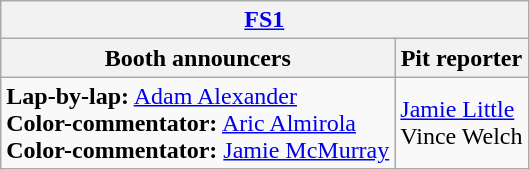<table class="wikitable">
<tr>
<th colspan="2"><a href='#'>FS1</a></th>
</tr>
<tr>
<th>Booth announcers</th>
<th>Pit reporter</th>
</tr>
<tr>
<td><strong>Lap-by-lap:</strong> <a href='#'>Adam Alexander</a><br><strong>Color-commentator:</strong> <a href='#'>Aric Almirola</a><br><strong>Color-commentator:</strong> <a href='#'>Jamie McMurray</a></td>
<td><a href='#'>Jamie Little</a><br>Vince Welch</td>
</tr>
</table>
